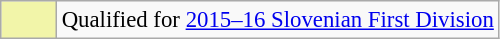<table class="wikitable" style="font-size:95%;">
<tr>
<td bgcolor=F2F5A9 width=30></td>
<td>Qualified for <a href='#'>2015–16 Slovenian First Division</a></td>
</tr>
</table>
